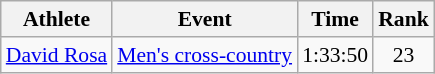<table class=wikitable style="font-size:90%;">
<tr>
<th>Athlete</th>
<th>Event</th>
<th>Time</th>
<th>Rank</th>
</tr>
<tr align=center>
<td align=left><a href='#'>David Rosa</a></td>
<td align=left><a href='#'>Men's cross-country</a></td>
<td>1:33:50</td>
<td>23</td>
</tr>
</table>
